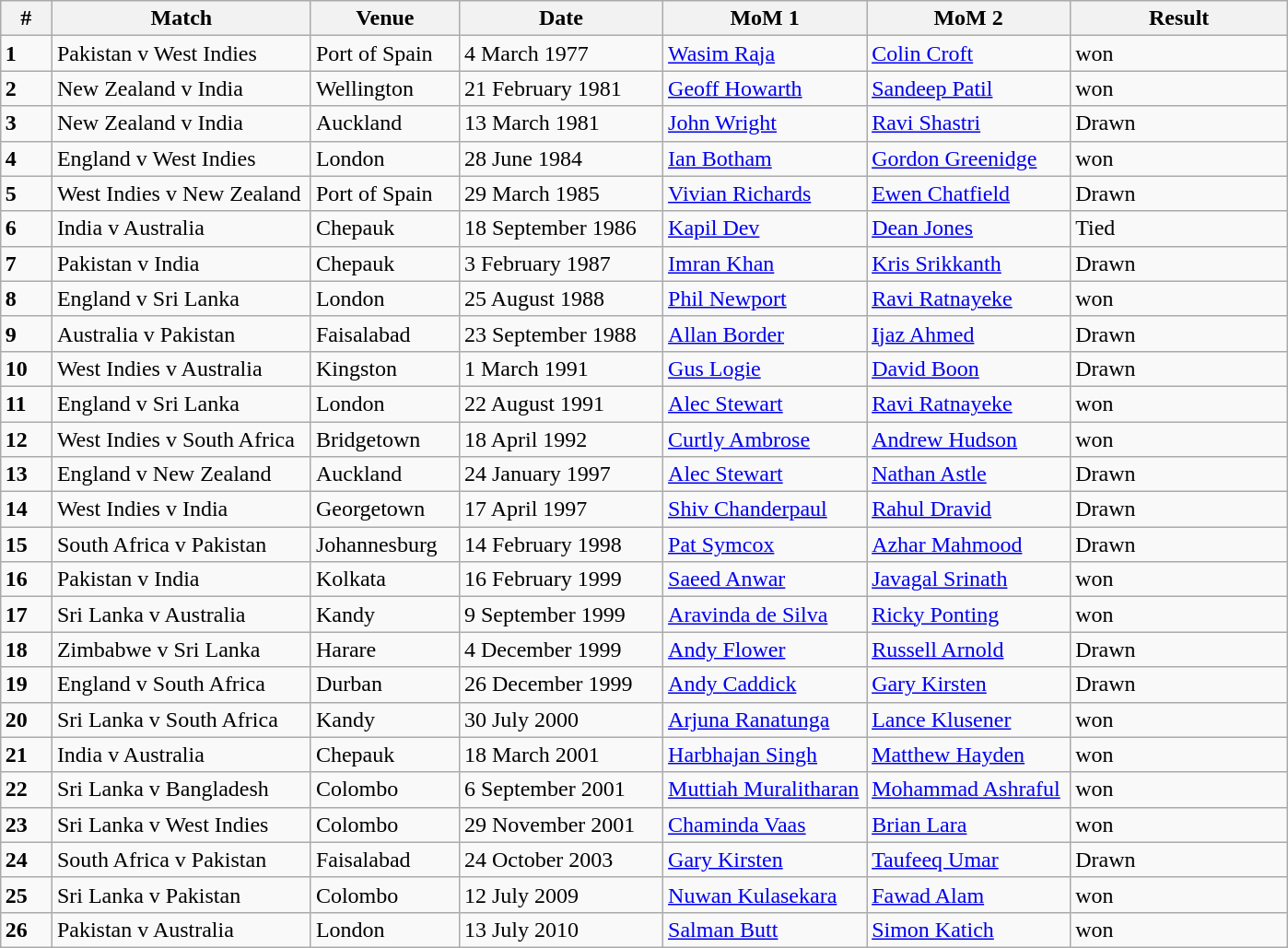<table class="wikitable sortable"  style="font-size:100%; margin:auto;"  width:"100%">
<tr>
<th style="width:30px;">#</th>
<th style="width:180px;">Match</th>
<th style="width:100px;">Venue</th>
<th style="width:140px;">Date</th>
<th style="width:140px;">MoM 1</th>
<th style="width:140px;">MoM 2</th>
<th style="width:150px;">Result</th>
</tr>
<tr>
<td><strong>1</strong></td>
<td>Pakistan v West Indies</td>
<td>Port of Spain</td>
<td>4 March 1977</td>
<td> <a href='#'>Wasim Raja</a></td>
<td> <a href='#'>Colin Croft</a></td>
<td> won</td>
</tr>
<tr>
<td><strong>2</strong></td>
<td>New Zealand v India</td>
<td>Wellington</td>
<td>21 February 1981</td>
<td> <a href='#'>Geoff Howarth</a></td>
<td> <a href='#'>Sandeep Patil</a></td>
<td> won</td>
</tr>
<tr>
<td><strong>3</strong></td>
<td>New Zealand v India</td>
<td>Auckland</td>
<td>13 March 1981</td>
<td> <a href='#'>John Wright</a></td>
<td> <a href='#'>Ravi Shastri</a></td>
<td>Drawn</td>
</tr>
<tr>
<td><strong>4</strong></td>
<td>England v West Indies</td>
<td>London</td>
<td>28 June 1984</td>
<td> <a href='#'>Ian Botham</a></td>
<td> <a href='#'>Gordon Greenidge</a></td>
<td> won</td>
</tr>
<tr>
<td><strong>5</strong></td>
<td>West Indies v New Zealand</td>
<td>Port of Spain</td>
<td>29 March 1985</td>
<td> <a href='#'>Vivian Richards</a></td>
<td> <a href='#'>Ewen Chatfield</a></td>
<td>Drawn</td>
</tr>
<tr>
<td><strong>6</strong></td>
<td>India v Australia</td>
<td>Chepauk</td>
<td>18 September 1986</td>
<td> <a href='#'>Kapil Dev</a></td>
<td> <a href='#'>Dean Jones</a></td>
<td>Tied</td>
</tr>
<tr>
<td><strong>7</strong></td>
<td>Pakistan v India</td>
<td>Chepauk</td>
<td>3 February 1987</td>
<td> <a href='#'>Imran Khan</a></td>
<td> <a href='#'>Kris Srikkanth</a></td>
<td>Drawn</td>
</tr>
<tr>
<td><strong>8</strong></td>
<td>England v Sri Lanka</td>
<td>London</td>
<td>25 August 1988</td>
<td> <a href='#'>Phil Newport</a></td>
<td> <a href='#'>Ravi Ratnayeke</a></td>
<td> won</td>
</tr>
<tr>
<td><strong>9</strong></td>
<td>Australia v Pakistan</td>
<td>Faisalabad</td>
<td>23 September 1988</td>
<td> <a href='#'>Allan Border</a></td>
<td> <a href='#'>Ijaz Ahmed</a></td>
<td>Drawn</td>
</tr>
<tr>
<td><strong>10</strong></td>
<td>West Indies v Australia</td>
<td>Kingston</td>
<td>1 March 1991</td>
<td> <a href='#'>Gus Logie</a></td>
<td> <a href='#'>David Boon</a></td>
<td>Drawn</td>
</tr>
<tr>
<td><strong>11</strong></td>
<td>England v Sri Lanka</td>
<td>London</td>
<td>22 August 1991</td>
<td> <a href='#'>Alec Stewart</a></td>
<td> <a href='#'>Ravi Ratnayeke</a></td>
<td> won</td>
</tr>
<tr>
<td><strong>12</strong></td>
<td>West Indies v South Africa</td>
<td>Bridgetown</td>
<td>18 April 1992</td>
<td> <a href='#'>Curtly Ambrose</a></td>
<td> <a href='#'>Andrew Hudson</a></td>
<td> won</td>
</tr>
<tr>
<td><strong>13</strong></td>
<td>England v New Zealand</td>
<td>Auckland</td>
<td>24 January 1997</td>
<td> <a href='#'>Alec Stewart</a></td>
<td> <a href='#'>Nathan Astle</a></td>
<td>Drawn</td>
</tr>
<tr>
<td><strong>14</strong></td>
<td>West Indies v India</td>
<td>Georgetown</td>
<td>17 April 1997</td>
<td> <a href='#'>Shiv Chanderpaul</a></td>
<td> <a href='#'>Rahul Dravid</a></td>
<td>Drawn</td>
</tr>
<tr>
<td><strong>15</strong></td>
<td>South Africa v Pakistan</td>
<td>Johannesburg</td>
<td>14 February 1998</td>
<td> <a href='#'>Pat Symcox</a></td>
<td> <a href='#'>Azhar Mahmood</a></td>
<td>Drawn</td>
</tr>
<tr>
<td><strong>16</strong></td>
<td>Pakistan v India</td>
<td>Kolkata</td>
<td>16 February 1999</td>
<td> <a href='#'>Saeed Anwar</a></td>
<td> <a href='#'>Javagal Srinath</a></td>
<td> won</td>
</tr>
<tr>
<td><strong>17</strong></td>
<td>Sri Lanka v Australia</td>
<td>Kandy</td>
<td>9 September 1999</td>
<td> <a href='#'>Aravinda de Silva</a></td>
<td> <a href='#'>Ricky Ponting</a></td>
<td> won</td>
</tr>
<tr>
<td><strong>18</strong></td>
<td>Zimbabwe v Sri Lanka</td>
<td>Harare</td>
<td>4 December 1999</td>
<td> <a href='#'>Andy Flower</a></td>
<td> <a href='#'>Russell Arnold</a></td>
<td>Drawn</td>
</tr>
<tr>
<td><strong>19</strong></td>
<td>England v South Africa</td>
<td>Durban</td>
<td>26 December 1999</td>
<td> <a href='#'>Andy Caddick</a></td>
<td> <a href='#'>Gary Kirsten</a></td>
<td>Drawn</td>
</tr>
<tr>
<td><strong>20</strong></td>
<td>Sri Lanka v South Africa</td>
<td>Kandy</td>
<td>30 July 2000</td>
<td> <a href='#'>Arjuna Ranatunga</a></td>
<td> <a href='#'>Lance Klusener</a></td>
<td> won</td>
</tr>
<tr>
<td><strong>21</strong></td>
<td>India v Australia</td>
<td>Chepauk</td>
<td>18 March 2001</td>
<td> <a href='#'>Harbhajan Singh</a></td>
<td> <a href='#'>Matthew Hayden</a></td>
<td> won</td>
</tr>
<tr>
<td><strong>22</strong></td>
<td>Sri Lanka v Bangladesh</td>
<td>Colombo</td>
<td>6 September 2001</td>
<td> <a href='#'>Muttiah Muralitharan</a></td>
<td> <a href='#'>Mohammad Ashraful</a></td>
<td> won</td>
</tr>
<tr>
<td><strong>23</strong></td>
<td>Sri Lanka v West Indies</td>
<td>Colombo</td>
<td>29 November 2001</td>
<td> <a href='#'>Chaminda Vaas</a></td>
<td> <a href='#'>Brian Lara</a></td>
<td> won</td>
</tr>
<tr>
<td><strong>24</strong></td>
<td>South Africa v Pakistan</td>
<td>Faisalabad</td>
<td>24 October 2003</td>
<td> <a href='#'>Gary Kirsten</a></td>
<td> <a href='#'>Taufeeq Umar</a></td>
<td>Drawn</td>
</tr>
<tr>
<td><strong>25</strong></td>
<td>Sri Lanka v Pakistan</td>
<td>Colombo</td>
<td>12 July 2009</td>
<td> <a href='#'>Nuwan Kulasekara</a></td>
<td> <a href='#'>Fawad Alam</a></td>
<td> won</td>
</tr>
<tr>
<td><strong>26</strong></td>
<td>Pakistan v Australia</td>
<td>London</td>
<td>13 July 2010</td>
<td> <a href='#'>Salman Butt</a></td>
<td> <a href='#'>Simon Katich</a></td>
<td> won</td>
</tr>
</table>
